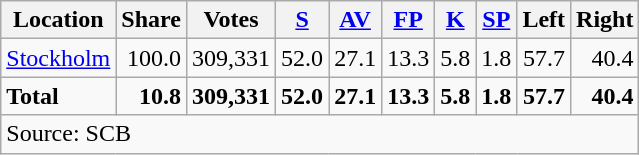<table class="wikitable sortable" style=text-align:right>
<tr>
<th>Location</th>
<th>Share</th>
<th>Votes</th>
<th><a href='#'>S</a></th>
<th><a href='#'>AV</a></th>
<th><a href='#'>FP</a></th>
<th><a href='#'>K</a></th>
<th><a href='#'>SP</a></th>
<th>Left</th>
<th>Right</th>
</tr>
<tr>
<td align=left><a href='#'>Stockholm</a></td>
<td>100.0</td>
<td>309,331</td>
<td>52.0</td>
<td>27.1</td>
<td>13.3</td>
<td>5.8</td>
<td>1.8</td>
<td>57.7</td>
<td>40.4</td>
</tr>
<tr>
<td align=left><strong>Total</strong></td>
<td><strong>10.8</strong></td>
<td><strong>309,331</strong></td>
<td><strong>52.0</strong></td>
<td><strong>27.1</strong></td>
<td><strong>13.3</strong></td>
<td><strong>5.8</strong></td>
<td><strong>1.8</strong></td>
<td><strong>57.7</strong></td>
<td><strong>40.4</strong></td>
</tr>
<tr>
<td align=left colspan=10>Source: SCB </td>
</tr>
</table>
